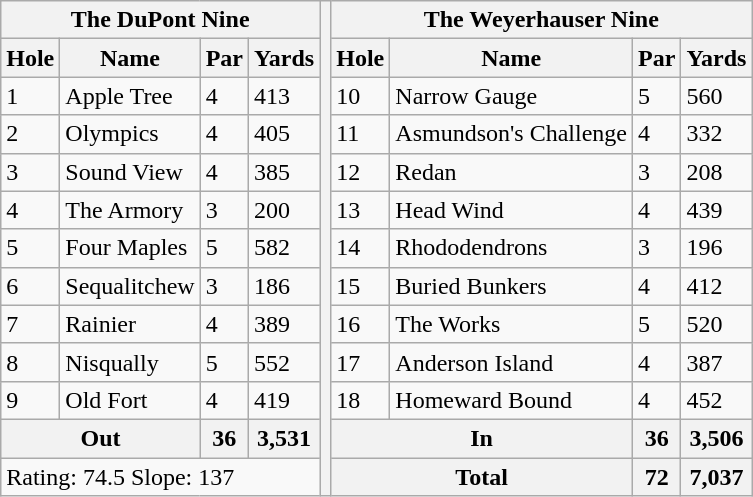<table class="wikitable">
<tr>
<th colspan="4">The DuPont Nine</th>
<th rowspan="13"></th>
<th colspan="4">The Weyerhauser Nine</th>
</tr>
<tr>
<th>Hole</th>
<th>Name</th>
<th>Par</th>
<th>Yards</th>
<th>Hole</th>
<th>Name</th>
<th>Par</th>
<th>Yards</th>
</tr>
<tr>
<td>1</td>
<td>Apple Tree</td>
<td>4</td>
<td>413</td>
<td>10</td>
<td>Narrow Gauge</td>
<td>5</td>
<td>560</td>
</tr>
<tr>
<td>2</td>
<td>Olympics</td>
<td>4</td>
<td>405</td>
<td>11</td>
<td>Asmundson's Challenge</td>
<td>4</td>
<td>332</td>
</tr>
<tr>
<td>3</td>
<td>Sound View</td>
<td>4</td>
<td>385</td>
<td>12</td>
<td>Redan</td>
<td>3</td>
<td>208</td>
</tr>
<tr>
<td>4</td>
<td>The Armory</td>
<td>3</td>
<td>200</td>
<td>13</td>
<td>Head Wind</td>
<td>4</td>
<td>439</td>
</tr>
<tr>
<td>5</td>
<td>Four Maples</td>
<td>5</td>
<td>582</td>
<td>14</td>
<td>Rhododendrons</td>
<td>3</td>
<td>196</td>
</tr>
<tr>
<td>6</td>
<td>Sequalitchew</td>
<td>3</td>
<td>186</td>
<td>15</td>
<td>Buried Bunkers</td>
<td>4</td>
<td>412</td>
</tr>
<tr>
<td>7</td>
<td>Rainier</td>
<td>4</td>
<td>389</td>
<td>16</td>
<td>The Works</td>
<td>5</td>
<td>520</td>
</tr>
<tr>
<td>8</td>
<td>Nisqually</td>
<td>5</td>
<td>552</td>
<td>17</td>
<td>Anderson Island</td>
<td>4</td>
<td>387</td>
</tr>
<tr>
<td>9</td>
<td>Old Fort</td>
<td>4</td>
<td>419</td>
<td>18</td>
<td>Homeward Bound</td>
<td>4</td>
<td>452</td>
</tr>
<tr>
<th colspan="2">Out</th>
<th>36</th>
<th>3,531</th>
<th colspan="2">In</th>
<th>36</th>
<th>3,506</th>
</tr>
<tr>
<td colspan="4">Rating: 74.5 Slope: 137</td>
<th colspan="2">Total</th>
<th>72</th>
<th>7,037</th>
</tr>
</table>
